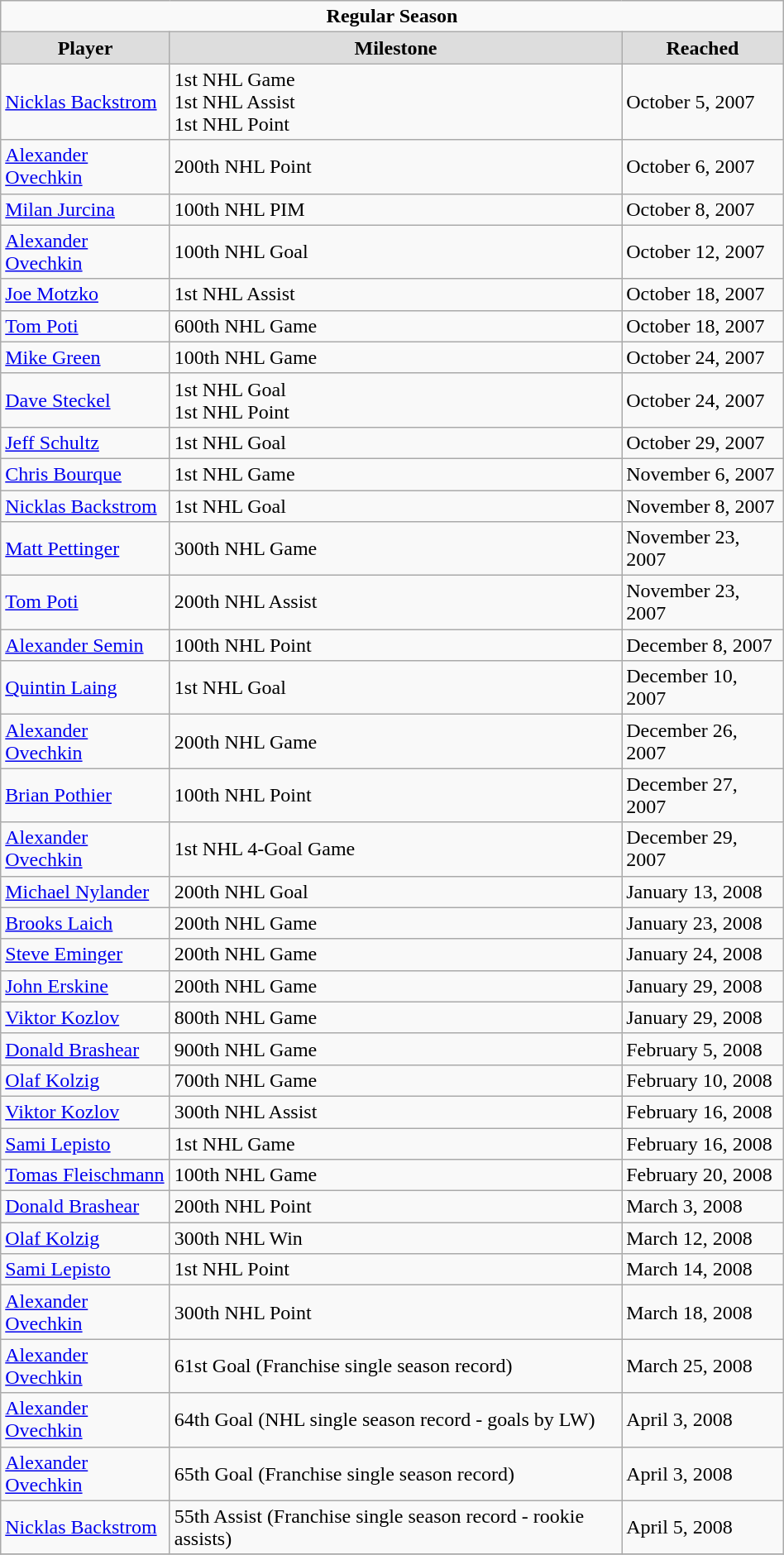<table class="wikitable" width="50%">
<tr>
<td colspan="10" align="center"><strong>Regular Season</strong></td>
</tr>
<tr align="center"  bgcolor="#dddddd">
<td><strong>Player</strong></td>
<td><strong>Milestone</strong></td>
<td><strong>Reached</strong></td>
</tr>
<tr>
<td><a href='#'>Nicklas Backstrom</a></td>
<td>1st NHL Game<br>1st NHL Assist<br>1st NHL Point</td>
<td>October 5, 2007</td>
</tr>
<tr>
<td><a href='#'>Alexander Ovechkin</a></td>
<td>200th NHL Point</td>
<td>October 6, 2007</td>
</tr>
<tr>
<td><a href='#'>Milan Jurcina</a></td>
<td>100th NHL PIM</td>
<td>October 8, 2007</td>
</tr>
<tr>
<td><a href='#'>Alexander Ovechkin</a></td>
<td>100th NHL Goal</td>
<td>October 12, 2007</td>
</tr>
<tr>
<td><a href='#'>Joe Motzko</a></td>
<td>1st NHL Assist</td>
<td>October 18, 2007</td>
</tr>
<tr>
<td><a href='#'>Tom Poti</a></td>
<td>600th NHL Game</td>
<td>October 18, 2007</td>
</tr>
<tr>
<td><a href='#'>Mike Green</a></td>
<td>100th NHL Game</td>
<td>October 24, 2007</td>
</tr>
<tr>
<td><a href='#'>Dave Steckel</a></td>
<td>1st NHL Goal<br>1st NHL Point</td>
<td>October 24, 2007</td>
</tr>
<tr>
<td><a href='#'>Jeff Schultz</a></td>
<td>1st NHL Goal</td>
<td>October 29, 2007</td>
</tr>
<tr>
<td><a href='#'>Chris Bourque</a></td>
<td>1st NHL Game</td>
<td>November 6, 2007</td>
</tr>
<tr>
<td><a href='#'>Nicklas Backstrom</a></td>
<td>1st NHL Goal</td>
<td>November 8, 2007</td>
</tr>
<tr>
<td><a href='#'>Matt Pettinger</a></td>
<td>300th NHL Game</td>
<td>November 23, 2007</td>
</tr>
<tr>
<td><a href='#'>Tom Poti</a></td>
<td>200th NHL Assist</td>
<td>November 23, 2007</td>
</tr>
<tr>
<td><a href='#'>Alexander Semin</a></td>
<td>100th NHL Point</td>
<td>December 8, 2007</td>
</tr>
<tr>
<td><a href='#'>Quintin Laing</a></td>
<td>1st NHL Goal</td>
<td>December 10, 2007</td>
</tr>
<tr>
<td><a href='#'>Alexander Ovechkin</a></td>
<td>200th NHL Game</td>
<td>December 26, 2007</td>
</tr>
<tr>
<td><a href='#'>Brian Pothier</a></td>
<td>100th NHL Point</td>
<td>December 27, 2007</td>
</tr>
<tr>
<td><a href='#'>Alexander Ovechkin</a></td>
<td>1st NHL 4-Goal Game</td>
<td>December 29, 2007</td>
</tr>
<tr>
<td><a href='#'>Michael Nylander</a></td>
<td>200th NHL Goal</td>
<td>January 13, 2008</td>
</tr>
<tr>
<td><a href='#'>Brooks Laich</a></td>
<td>200th NHL Game</td>
<td>January 23, 2008</td>
</tr>
<tr>
<td><a href='#'>Steve Eminger</a></td>
<td>200th NHL Game</td>
<td>January 24, 2008</td>
</tr>
<tr>
<td><a href='#'>John Erskine</a></td>
<td>200th NHL Game</td>
<td>January 29, 2008</td>
</tr>
<tr>
<td><a href='#'>Viktor Kozlov</a></td>
<td>800th NHL Game</td>
<td>January 29, 2008</td>
</tr>
<tr>
<td><a href='#'>Donald Brashear</a></td>
<td>900th NHL Game</td>
<td>February 5, 2008</td>
</tr>
<tr>
<td><a href='#'>Olaf Kolzig</a></td>
<td>700th NHL Game</td>
<td>February 10, 2008</td>
</tr>
<tr>
<td><a href='#'>Viktor Kozlov</a></td>
<td>300th NHL Assist</td>
<td>February 16, 2008</td>
</tr>
<tr>
<td><a href='#'>Sami Lepisto</a></td>
<td>1st NHL Game</td>
<td>February 16, 2008</td>
</tr>
<tr>
<td><a href='#'>Tomas Fleischmann</a></td>
<td>100th NHL Game</td>
<td>February 20, 2008</td>
</tr>
<tr>
<td><a href='#'>Donald Brashear</a></td>
<td>200th NHL Point</td>
<td>March 3, 2008</td>
</tr>
<tr>
<td><a href='#'>Olaf Kolzig</a></td>
<td>300th NHL Win</td>
<td>March 12, 2008</td>
</tr>
<tr>
<td><a href='#'>Sami Lepisto</a></td>
<td>1st NHL Point</td>
<td>March 14, 2008</td>
</tr>
<tr>
<td><a href='#'>Alexander Ovechkin</a></td>
<td>300th NHL Point</td>
<td>March 18, 2008</td>
</tr>
<tr>
<td><a href='#'>Alexander Ovechkin</a></td>
<td>61st Goal (Franchise single season record)</td>
<td>March 25, 2008</td>
</tr>
<tr>
<td><a href='#'>Alexander Ovechkin</a></td>
<td>64th Goal (NHL single season record - goals by LW)</td>
<td>April 3, 2008</td>
</tr>
<tr>
<td><a href='#'>Alexander Ovechkin</a></td>
<td>65th Goal (Franchise single season record)</td>
<td>April 3, 2008</td>
</tr>
<tr>
<td><a href='#'>Nicklas Backstrom</a></td>
<td>55th Assist (Franchise single season record - rookie assists)</td>
<td>April 5, 2008</td>
</tr>
<tr>
</tr>
</table>
